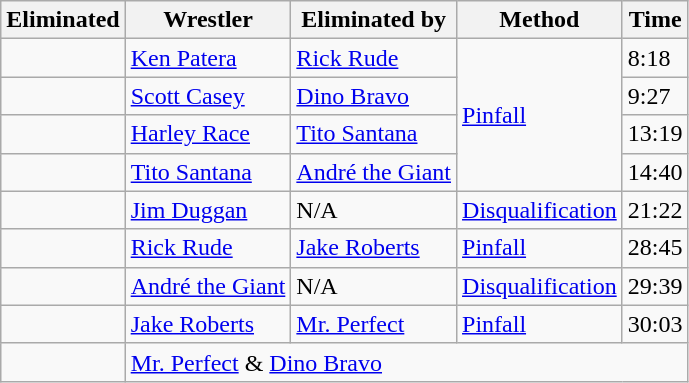<table class="wikitable sortable">
<tr>
<th>Eliminated</th>
<th>Wrestler</th>
<th>Eliminated by</th>
<th>Method</th>
<th>Time</th>
</tr>
<tr>
<td></td>
<td><a href='#'>Ken Patera</a></td>
<td><a href='#'>Rick Rude</a></td>
<td rowspan="4"><a href='#'>Pinfall</a></td>
<td>8:18</td>
</tr>
<tr>
<td></td>
<td><a href='#'>Scott Casey</a></td>
<td><a href='#'>Dino Bravo</a></td>
<td>9:27</td>
</tr>
<tr>
<td></td>
<td><a href='#'>Harley Race</a></td>
<td><a href='#'>Tito Santana</a></td>
<td>13:19</td>
</tr>
<tr>
<td></td>
<td><a href='#'>Tito Santana</a></td>
<td><a href='#'>André the Giant</a></td>
<td>14:40</td>
</tr>
<tr>
<td></td>
<td><a href='#'>Jim Duggan</a></td>
<td>N/A</td>
<td><a href='#'>Disqualification</a></td>
<td>21:22</td>
</tr>
<tr>
<td></td>
<td><a href='#'>Rick Rude</a></td>
<td><a href='#'>Jake Roberts</a></td>
<td><a href='#'>Pinfall</a></td>
<td>28:45</td>
</tr>
<tr>
<td></td>
<td><a href='#'>André the Giant</a></td>
<td>N/A</td>
<td><a href='#'>Disqualification</a></td>
<td>29:39</td>
</tr>
<tr>
<td></td>
<td><a href='#'>Jake Roberts</a></td>
<td><a href='#'>Mr. Perfect</a></td>
<td><a href='#'>Pinfall</a></td>
<td>30:03</td>
</tr>
<tr>
<td></td>
<td colspan="4"><a href='#'>Mr. Perfect</a> & <a href='#'>Dino Bravo</a></td>
</tr>
</table>
